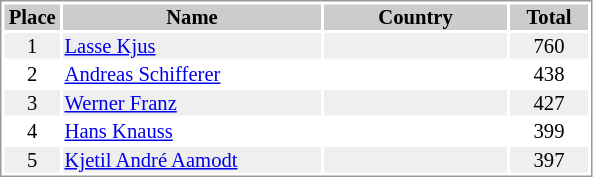<table border="0" style="border: 1px solid #999; background-color:#FFFFFF; text-align:center; font-size:86%; line-height:15px;">
<tr align="center" bgcolor="#CCCCCC">
<th width=35>Place</th>
<th width=170>Name</th>
<th width=120>Country</th>
<th width=50>Total</th>
</tr>
<tr bgcolor="#EFEFEF">
<td>1</td>
<td align="left"><a href='#'>Lasse Kjus</a></td>
<td align="left"></td>
<td>760</td>
</tr>
<tr>
<td>2</td>
<td align="left"><a href='#'>Andreas Schifferer</a></td>
<td align="left"></td>
<td>438</td>
</tr>
<tr bgcolor="#EFEFEF">
<td>3</td>
<td align="left"><a href='#'>Werner Franz</a></td>
<td align="left"></td>
<td>427</td>
</tr>
<tr>
<td>4</td>
<td align="left"><a href='#'>Hans Knauss</a></td>
<td align="left"></td>
<td>399</td>
</tr>
<tr bgcolor="#EFEFEF">
<td>5</td>
<td align="left"><a href='#'>Kjetil André Aamodt</a></td>
<td align="left"></td>
<td>397</td>
</tr>
</table>
